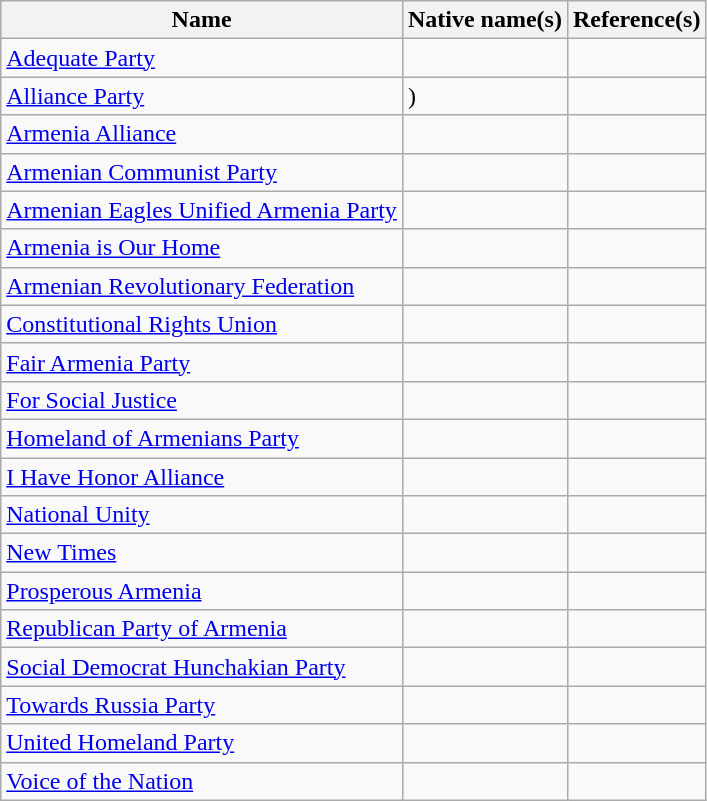<table class="wikitable">
<tr>
<th>Name</th>
<th>Native name(s)</th>
<th>Reference(s)</th>
</tr>
<tr>
<td><a href='#'>Adequate Party</a></td>
<td></td>
<td></td>
</tr>
<tr>
<td><a href='#'>Alliance Party</a></td>
<td>)</td>
<td></td>
</tr>
<tr>
<td><a href='#'>Armenia Alliance</a></td>
<td></td>
<td></td>
</tr>
<tr>
<td><a href='#'>Armenian Communist Party</a></td>
<td></td>
<td></td>
</tr>
<tr>
<td><a href='#'>Armenian Eagles Unified Armenia Party</a></td>
<td></td>
<td></td>
</tr>
<tr>
<td><a href='#'>Armenia is Our Home</a></td>
<td></td>
<td></td>
</tr>
<tr>
<td><a href='#'>Armenian Revolutionary Federation</a></td>
<td></td>
<td></td>
</tr>
<tr>
<td><a href='#'>Constitutional Rights Union</a></td>
<td></td>
<td></td>
</tr>
<tr>
<td><a href='#'>Fair Armenia Party</a></td>
<td></td>
<td></td>
</tr>
<tr>
<td><a href='#'>For Social Justice</a></td>
<td></td>
<td></td>
</tr>
<tr>
<td><a href='#'>Homeland of Armenians Party</a></td>
<td></td>
<td></td>
</tr>
<tr>
<td><a href='#'>I Have Honor Alliance</a></td>
<td></td>
<td></td>
</tr>
<tr>
<td><a href='#'>National Unity</a></td>
<td></td>
<td></td>
</tr>
<tr>
<td><a href='#'>New Times</a></td>
<td></td>
<td></td>
</tr>
<tr>
<td><a href='#'>Prosperous Armenia</a></td>
<td></td>
<td></td>
</tr>
<tr>
<td><a href='#'>Republican Party of Armenia</a></td>
<td></td>
<td></td>
</tr>
<tr>
<td><a href='#'>Social Democrat Hunchakian Party</a></td>
<td></td>
<td></td>
</tr>
<tr>
<td><a href='#'>Towards Russia Party</a></td>
<td></td>
<td></td>
</tr>
<tr>
<td><a href='#'>United Homeland Party</a></td>
<td></td>
<td></td>
</tr>
<tr>
<td><a href='#'>Voice of the Nation</a></td>
<td></td>
<td></td>
</tr>
</table>
